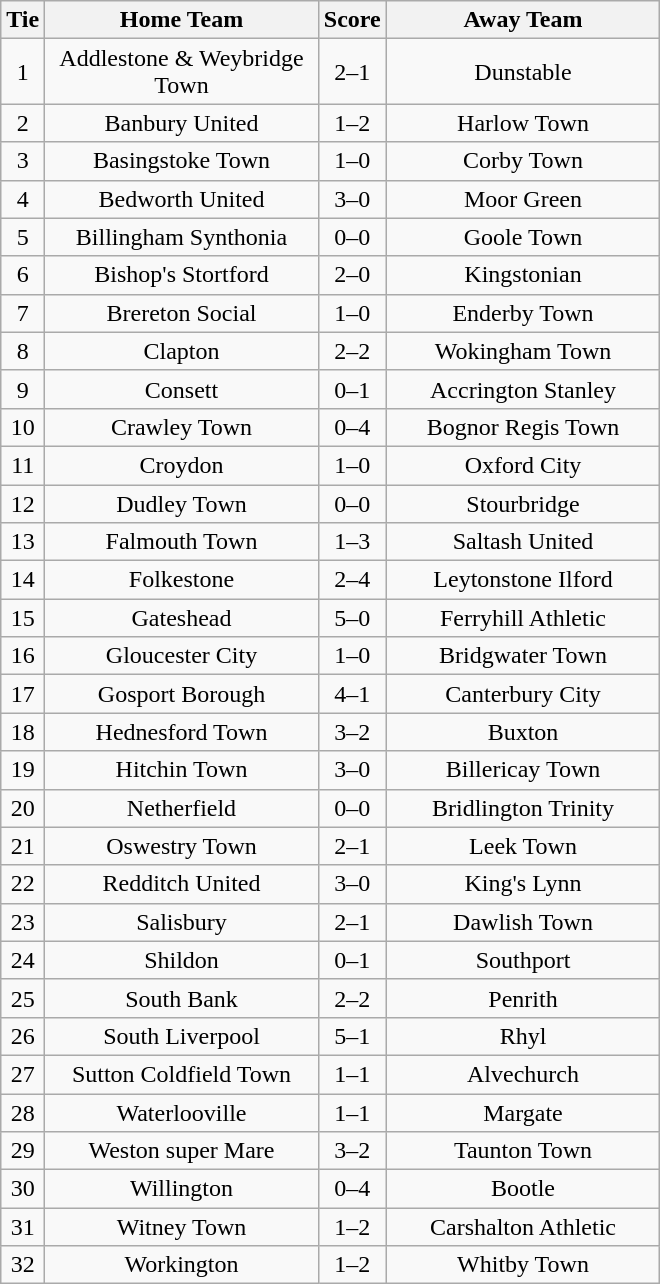<table class="wikitable" style="text-align:center;">
<tr>
<th width=20>Tie</th>
<th width=175>Home Team</th>
<th width=20>Score</th>
<th width=175>Away Team</th>
</tr>
<tr>
<td>1</td>
<td>Addlestone & Weybridge Town</td>
<td>2–1</td>
<td>Dunstable</td>
</tr>
<tr>
<td>2</td>
<td>Banbury United</td>
<td>1–2</td>
<td>Harlow Town</td>
</tr>
<tr>
<td>3</td>
<td>Basingstoke Town</td>
<td>1–0</td>
<td>Corby Town</td>
</tr>
<tr>
<td>4</td>
<td>Bedworth United</td>
<td>3–0</td>
<td>Moor Green</td>
</tr>
<tr>
<td>5</td>
<td>Billingham Synthonia</td>
<td>0–0</td>
<td>Goole Town</td>
</tr>
<tr>
<td>6</td>
<td>Bishop's Stortford</td>
<td>2–0</td>
<td>Kingstonian</td>
</tr>
<tr>
<td>7</td>
<td>Brereton Social</td>
<td>1–0</td>
<td>Enderby Town</td>
</tr>
<tr>
<td>8</td>
<td>Clapton</td>
<td>2–2</td>
<td>Wokingham Town</td>
</tr>
<tr>
<td>9</td>
<td>Consett</td>
<td>0–1</td>
<td>Accrington Stanley</td>
</tr>
<tr>
<td>10</td>
<td>Crawley Town</td>
<td>0–4</td>
<td>Bognor Regis Town</td>
</tr>
<tr>
<td>11</td>
<td>Croydon</td>
<td>1–0</td>
<td>Oxford City</td>
</tr>
<tr>
<td>12</td>
<td>Dudley Town</td>
<td>0–0</td>
<td>Stourbridge</td>
</tr>
<tr>
<td>13</td>
<td>Falmouth Town</td>
<td>1–3</td>
<td>Saltash United</td>
</tr>
<tr>
<td>14</td>
<td>Folkestone</td>
<td>2–4</td>
<td>Leytonstone Ilford</td>
</tr>
<tr>
<td>15</td>
<td>Gateshead</td>
<td>5–0</td>
<td>Ferryhill Athletic</td>
</tr>
<tr>
<td>16</td>
<td>Gloucester City</td>
<td>1–0</td>
<td>Bridgwater Town</td>
</tr>
<tr>
<td>17</td>
<td>Gosport Borough</td>
<td>4–1</td>
<td>Canterbury City</td>
</tr>
<tr>
<td>18</td>
<td>Hednesford Town</td>
<td>3–2</td>
<td>Buxton</td>
</tr>
<tr>
<td>19</td>
<td>Hitchin Town</td>
<td>3–0</td>
<td>Billericay Town</td>
</tr>
<tr>
<td>20</td>
<td>Netherfield</td>
<td>0–0</td>
<td>Bridlington Trinity</td>
</tr>
<tr>
<td>21</td>
<td>Oswestry Town</td>
<td>2–1</td>
<td>Leek Town</td>
</tr>
<tr>
<td>22</td>
<td>Redditch United</td>
<td>3–0</td>
<td>King's Lynn</td>
</tr>
<tr>
<td>23</td>
<td>Salisbury</td>
<td>2–1</td>
<td>Dawlish Town</td>
</tr>
<tr>
<td>24</td>
<td>Shildon</td>
<td>0–1</td>
<td>Southport</td>
</tr>
<tr>
<td>25</td>
<td>South Bank</td>
<td>2–2</td>
<td>Penrith</td>
</tr>
<tr>
<td>26</td>
<td>South Liverpool</td>
<td>5–1</td>
<td>Rhyl</td>
</tr>
<tr>
<td>27</td>
<td>Sutton Coldfield Town</td>
<td>1–1</td>
<td>Alvechurch</td>
</tr>
<tr>
<td>28</td>
<td>Waterlooville</td>
<td>1–1</td>
<td>Margate</td>
</tr>
<tr>
<td>29</td>
<td>Weston super Mare</td>
<td>3–2</td>
<td>Taunton Town</td>
</tr>
<tr>
<td>30</td>
<td>Willington</td>
<td>0–4</td>
<td>Bootle</td>
</tr>
<tr>
<td>31</td>
<td>Witney Town</td>
<td>1–2</td>
<td>Carshalton Athletic</td>
</tr>
<tr>
<td>32</td>
<td>Workington</td>
<td>1–2</td>
<td>Whitby Town</td>
</tr>
</table>
